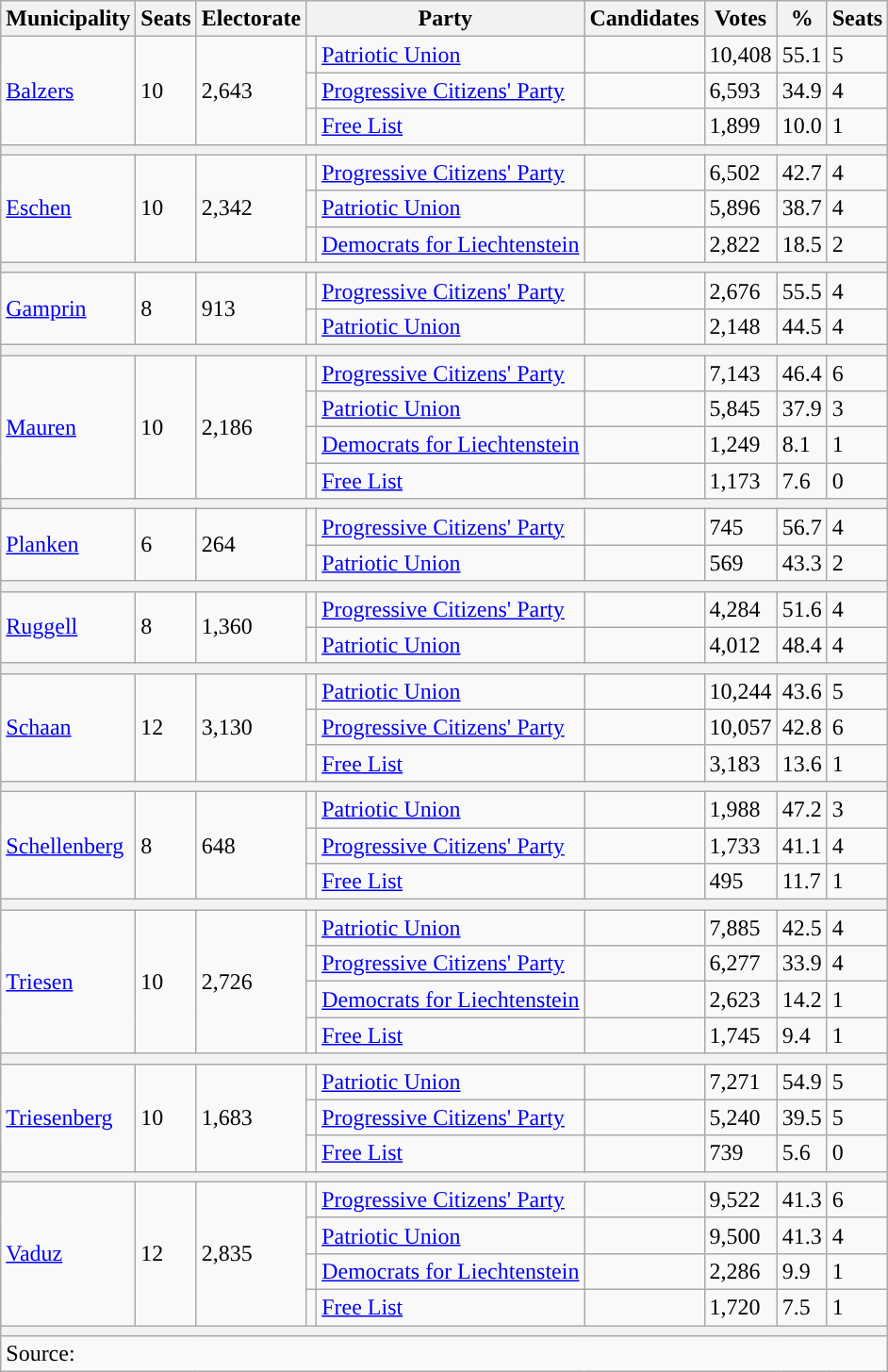<table class="wikitable">
<tr>
<th>Municipality</th>
<th>Seats</th>
<th>Electorate</th>
<th colspan="2">Party</th>
<th>Candidates</th>
<th>Votes</th>
<th>%</th>
<th>Seats</th>
</tr>
<tr>
<td rowspan="3"><a href='#'>Balzers</a></td>
<td rowspan="3">10</td>
<td rowspan="3">2,643</td>
<td style="color:inherit;background:"></td>
<td><a href='#'>Patriotic Union</a></td>
<td></td>
<td>10,408</td>
<td>55.1</td>
<td>5</td>
</tr>
<tr>
<td style="color:inherit;background:"></td>
<td><a href='#'>Progressive Citizens' Party</a></td>
<td></td>
<td>6,593</td>
<td>34.9</td>
<td>4</td>
</tr>
<tr>
<td style="color:inherit;background:"></td>
<td><a href='#'>Free List</a></td>
<td></td>
<td>1,899</td>
<td>10.0</td>
<td>1</td>
</tr>
<tr>
<th colspan="9"></th>
</tr>
<tr>
<td rowspan="3"><a href='#'>Eschen</a></td>
<td rowspan="3">10</td>
<td rowspan="3">2,342</td>
<td style="color:inherit;background:"></td>
<td><a href='#'>Progressive Citizens' Party</a></td>
<td></td>
<td>6,502</td>
<td>42.7</td>
<td>4</td>
</tr>
<tr>
<td style="color:inherit;background:"></td>
<td><a href='#'>Patriotic Union</a></td>
<td></td>
<td>5,896</td>
<td>38.7</td>
<td>4</td>
</tr>
<tr>
<td style="color:inherit;background:"></td>
<td><a href='#'>Democrats for Liechtenstein</a></td>
<td></td>
<td>2,822</td>
<td>18.5</td>
<td>2</td>
</tr>
<tr>
<th colspan="9"></th>
</tr>
<tr>
<td rowspan="2"><a href='#'>Gamprin</a></td>
<td rowspan="2">8</td>
<td rowspan="2">913</td>
<td style="color:inherit;background:"></td>
<td><a href='#'>Progressive Citizens' Party</a></td>
<td></td>
<td>2,676</td>
<td>55.5</td>
<td>4</td>
</tr>
<tr>
<td style="color:inherit;background:"></td>
<td><a href='#'>Patriotic Union</a></td>
<td></td>
<td>2,148</td>
<td>44.5</td>
<td>4</td>
</tr>
<tr>
<th colspan="9"></th>
</tr>
<tr>
<td rowspan="4"><a href='#'>Mauren</a></td>
<td rowspan="4">10</td>
<td rowspan="4">2,186</td>
<td style="color:inherit;background:"></td>
<td><a href='#'>Progressive Citizens' Party</a></td>
<td></td>
<td>7,143</td>
<td>46.4</td>
<td>6</td>
</tr>
<tr>
<td style="color:inherit;background:"></td>
<td><a href='#'>Patriotic Union</a></td>
<td></td>
<td>5,845</td>
<td>37.9</td>
<td>3</td>
</tr>
<tr>
<td style="color:inherit;background:"></td>
<td><a href='#'>Democrats for Liechtenstein</a></td>
<td></td>
<td>1,249</td>
<td>8.1</td>
<td>1</td>
</tr>
<tr>
<td style="color:inherit;background:"></td>
<td><a href='#'>Free List</a></td>
<td></td>
<td>1,173</td>
<td>7.6</td>
<td>0</td>
</tr>
<tr>
<th colspan="9"></th>
</tr>
<tr>
<td rowspan="2"><a href='#'>Planken</a></td>
<td rowspan="2">6</td>
<td rowspan="2">264</td>
<td style="color:inherit;background:"></td>
<td><a href='#'>Progressive Citizens' Party</a></td>
<td></td>
<td>745</td>
<td>56.7</td>
<td>4</td>
</tr>
<tr>
<td style="color:inherit;background:"></td>
<td><a href='#'>Patriotic Union</a></td>
<td></td>
<td>569</td>
<td>43.3</td>
<td>2</td>
</tr>
<tr>
<th colspan="9"></th>
</tr>
<tr>
<td rowspan="2"><a href='#'>Ruggell</a></td>
<td rowspan="2">8</td>
<td rowspan="2">1,360</td>
<td style="color:inherit;background:"></td>
<td><a href='#'>Progressive Citizens' Party</a></td>
<td></td>
<td>4,284</td>
<td>51.6</td>
<td>4</td>
</tr>
<tr>
<td style="color:inherit;background:"></td>
<td><a href='#'>Patriotic Union</a></td>
<td></td>
<td>4,012</td>
<td>48.4</td>
<td>4</td>
</tr>
<tr>
<th colspan="9"></th>
</tr>
<tr>
<td rowspan="3"><a href='#'>Schaan</a></td>
<td rowspan="3">12</td>
<td rowspan="3">3,130</td>
<td style="color:inherit;background:"></td>
<td><a href='#'>Patriotic Union</a></td>
<td></td>
<td>10,244</td>
<td>43.6</td>
<td>5</td>
</tr>
<tr>
<td style="color:inherit;background:"></td>
<td><a href='#'>Progressive Citizens' Party</a></td>
<td></td>
<td>10,057</td>
<td>42.8</td>
<td>6</td>
</tr>
<tr>
<td style="color:inherit;background:"></td>
<td><a href='#'>Free List</a></td>
<td></td>
<td>3,183</td>
<td>13.6</td>
<td>1</td>
</tr>
<tr>
<th colspan="9"></th>
</tr>
<tr>
<td rowspan="3"><a href='#'>Schellenberg</a></td>
<td rowspan="3">8</td>
<td rowspan="3">648</td>
<td style="color:inherit;background:"></td>
<td><a href='#'>Patriotic Union</a></td>
<td></td>
<td>1,988</td>
<td>47.2</td>
<td>3</td>
</tr>
<tr>
<td style="color:inherit;background:"></td>
<td><a href='#'>Progressive Citizens' Party</a></td>
<td></td>
<td>1,733</td>
<td>41.1</td>
<td>4</td>
</tr>
<tr>
<td style="color:inherit;background:"></td>
<td><a href='#'>Free List</a></td>
<td></td>
<td>495</td>
<td>11.7</td>
<td>1</td>
</tr>
<tr>
<th colspan="9"></th>
</tr>
<tr>
<td rowspan="4"><a href='#'>Triesen</a></td>
<td rowspan="4">10</td>
<td rowspan="4">2,726</td>
<td style="color:inherit;background:"></td>
<td><a href='#'>Patriotic Union</a></td>
<td></td>
<td>7,885</td>
<td>42.5</td>
<td>4</td>
</tr>
<tr>
<td style="color:inherit;background:"></td>
<td><a href='#'>Progressive Citizens' Party</a></td>
<td></td>
<td>6,277</td>
<td>33.9</td>
<td>4</td>
</tr>
<tr>
<td style="color:inherit;background:"></td>
<td><a href='#'>Democrats for Liechtenstein</a></td>
<td></td>
<td>2,623</td>
<td>14.2</td>
<td>1</td>
</tr>
<tr>
<td style="color:inherit;background:"></td>
<td><a href='#'>Free List</a></td>
<td></td>
<td>1,745</td>
<td>9.4</td>
<td>1</td>
</tr>
<tr>
<th colspan="9"></th>
</tr>
<tr>
<td rowspan="3"><a href='#'>Triesenberg</a></td>
<td rowspan="3">10</td>
<td rowspan="3">1,683</td>
<td style="color:inherit;background:"></td>
<td><a href='#'>Patriotic Union</a></td>
<td></td>
<td>7,271</td>
<td>54.9</td>
<td>5</td>
</tr>
<tr>
<td style="color:inherit;background:"></td>
<td><a href='#'>Progressive Citizens' Party</a></td>
<td></td>
<td>5,240</td>
<td>39.5</td>
<td>5</td>
</tr>
<tr>
<td style="color:inherit;background:"></td>
<td><a href='#'>Free List</a></td>
<td></td>
<td>739</td>
<td>5.6</td>
<td>0</td>
</tr>
<tr>
<th colspan="9"></th>
</tr>
<tr>
<td rowspan="4"><a href='#'>Vaduz</a></td>
<td rowspan="4">12</td>
<td rowspan="4">2,835</td>
<td style="color:inherit;background:"></td>
<td><a href='#'>Progressive Citizens' Party</a></td>
<td></td>
<td>9,522</td>
<td>41.3</td>
<td>6</td>
</tr>
<tr>
<td style="color:inherit;background:"></td>
<td><a href='#'>Patriotic Union</a></td>
<td></td>
<td>9,500</td>
<td>41.3</td>
<td>4</td>
</tr>
<tr>
<td style="color:inherit;background:"></td>
<td><a href='#'>Democrats for Liechtenstein</a></td>
<td></td>
<td>2,286</td>
<td>9.9</td>
<td>1</td>
</tr>
<tr>
<td style="color:inherit;background:"></td>
<td><a href='#'>Free List</a></td>
<td></td>
<td>1,720</td>
<td>7.5</td>
<td>1</td>
</tr>
<tr>
<th colspan="9"></th>
</tr>
<tr>
<td colspan="9" style="text-align:left">Source: </td>
</tr>
</table>
